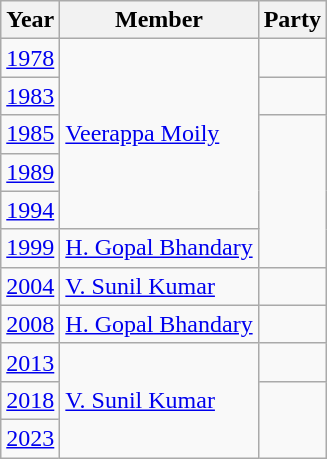<table class="wikitable">
<tr>
<th>Year</th>
<th>Member</th>
<th colspan="2">Party</th>
</tr>
<tr>
<td><a href='#'>1978</a></td>
<td rowspan=5><a href='#'>Veerappa Moily</a></td>
<td></td>
</tr>
<tr>
<td><a href='#'>1983</a></td>
<td></td>
</tr>
<tr>
<td><a href='#'>1985</a></td>
</tr>
<tr>
<td><a href='#'>1989</a></td>
</tr>
<tr>
<td><a href='#'>1994</a></td>
</tr>
<tr>
<td><a href='#'>1999</a></td>
<td><a href='#'>H. Gopal Bhandary</a></td>
</tr>
<tr>
<td><a href='#'>2004</a></td>
<td><a href='#'>V. Sunil Kumar</a></td>
<td></td>
</tr>
<tr>
<td><a href='#'>2008</a></td>
<td><a href='#'>H. Gopal Bhandary</a></td>
<td></td>
</tr>
<tr>
<td><a href='#'>2013</a></td>
<td rowspan="3"><a href='#'>V. Sunil Kumar</a></td>
<td></td>
</tr>
<tr>
<td><a href='#'>2018</a></td>
</tr>
<tr>
<td><a href='#'>2023</a></td>
</tr>
</table>
